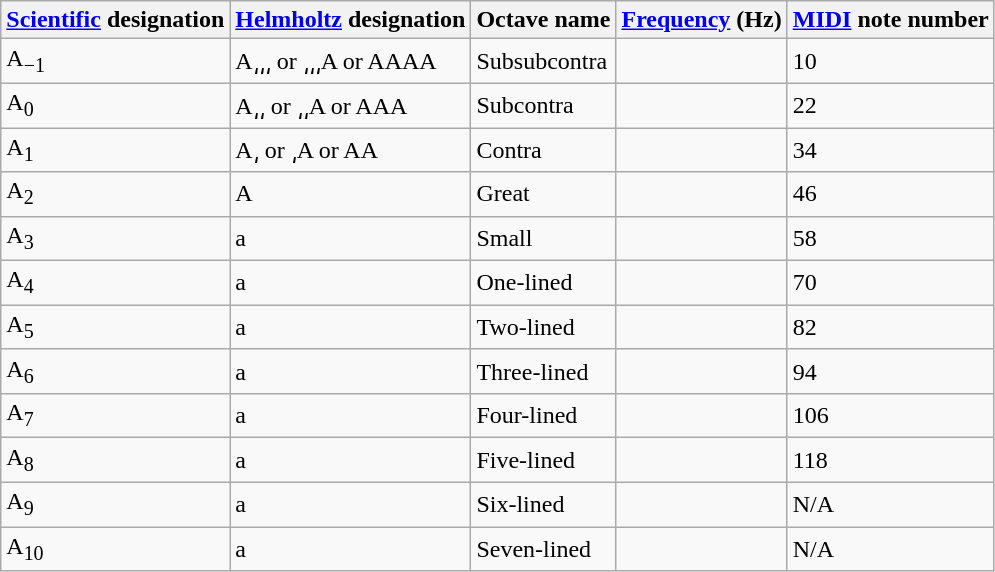<table class="wikitable">
<tr>
<th><a href='#'>Scientific</a> designation</th>
<th><a href='#'>Helmholtz</a> designation</th>
<th>Octave name</th>
<th><a href='#'>Frequency</a> (Hz)</th>
<th><a href='#'>MIDI</a> note  number</th>
</tr>
<tr>
<td>A<sub>−1</sub></td>
<td>A͵͵͵ or ͵͵͵A or AAAA</td>
<td>Subsubcontra</td>
<td align="right"></td>
<td>10</td>
</tr>
<tr>
<td>A<sub>0</sub></td>
<td>A͵͵ or ͵͵A or AAA</td>
<td>Subcontra</td>
<td align="right"></td>
<td>22</td>
</tr>
<tr>
<td>A<sub>1</sub></td>
<td>A͵ or ͵A or AA</td>
<td>Contra</td>
<td align="right"></td>
<td>34</td>
</tr>
<tr>
<td>A<sub>2</sub></td>
<td>A</td>
<td>Great</td>
<td align="right"></td>
<td>46</td>
</tr>
<tr>
<td>A<sub>3</sub></td>
<td>a</td>
<td>Small</td>
<td align="right"></td>
<td>58</td>
</tr>
<tr>
<td>A<sub>4</sub></td>
<td>a</td>
<td>One-lined</td>
<td align="right"></td>
<td>70</td>
</tr>
<tr>
<td>A<sub>5</sub></td>
<td>a</td>
<td>Two-lined</td>
<td align="right"></td>
<td>82</td>
</tr>
<tr>
<td>A<sub>6</sub></td>
<td>a</td>
<td>Three-lined</td>
<td align="right"></td>
<td>94</td>
</tr>
<tr>
<td>A<sub>7</sub></td>
<td>a</td>
<td>Four-lined</td>
<td align="right"></td>
<td>106</td>
</tr>
<tr>
<td>A<sub>8</sub></td>
<td>a</td>
<td>Five-lined</td>
<td align="right"></td>
<td>118</td>
</tr>
<tr>
<td>A<sub>9</sub></td>
<td>a</td>
<td>Six-lined</td>
<td align="right"></td>
<td>N/A</td>
</tr>
<tr>
<td>A<sub>10</sub></td>
<td>a</td>
<td>Seven-lined</td>
<td align="right"></td>
<td>N/A</td>
</tr>
</table>
